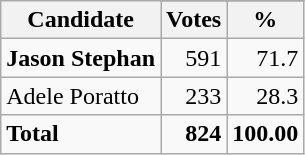<table class="wikitable">
<tr>
<th rowspan=2>Candidate</th>
</tr>
<tr>
<th>Votes</th>
<th>%</th>
</tr>
<tr>
<td><strong>Jason Stephan</strong></td>
<td style="text-align:right">591</td>
<td style="text-align:right">71.7</td>
</tr>
<tr>
<td>Adele Poratto</td>
<td style="text-align:right">233</td>
<td style="text-align:right">28.3</td>
</tr>
<tr>
<td><strong>Total</strong></td>
<td style="text-align:right"><strong>824</strong></td>
<td style="text-align:right"><strong>100.00</strong></td>
</tr>
</table>
